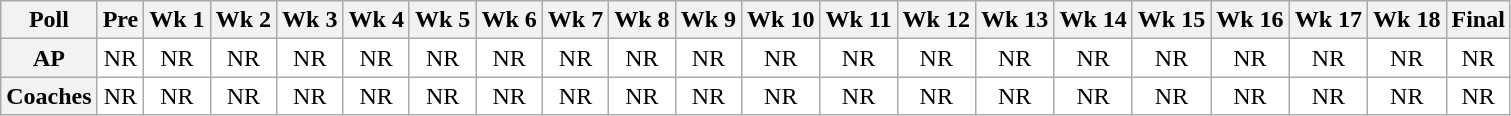<table class="wikitable" style="white-space:nowrap;">
<tr>
<th>Poll</th>
<th>Pre</th>
<th>Wk 1</th>
<th>Wk 2</th>
<th>Wk 3</th>
<th>Wk 4</th>
<th>Wk 5</th>
<th>Wk 6</th>
<th>Wk 7</th>
<th>Wk 8</th>
<th>Wk 9</th>
<th>Wk 10</th>
<th>Wk 11</th>
<th>Wk 12</th>
<th>Wk 13</th>
<th>Wk 14</th>
<th>Wk 15</th>
<th>Wk 16</th>
<th>Wk 17</th>
<th>Wk 18</th>
<th>Final</th>
</tr>
<tr style="text-align:center;">
<th>AP</th>
<td style="background:#FFF;">NR</td>
<td style="background:#FFF;">NR</td>
<td style="background:#FFF;">NR</td>
<td style="background:#FFF;">NR</td>
<td style="background:#FFF;">NR</td>
<td style="background:#FFF;">NR</td>
<td style="background:#FFF;">NR</td>
<td style="background:#FFF;">NR</td>
<td style="background:#FFF;">NR</td>
<td style="background:#FFF;">NR</td>
<td style="background:#FFF;">NR</td>
<td style="background:#FFF;">NR</td>
<td style="background:#FFF;">NR</td>
<td style="background:#FFF;">NR</td>
<td style="background:#FFF;">NR</td>
<td style="background:#FFF;">NR</td>
<td style="background:#FFF;">NR</td>
<td style="background:#FFF;">NR</td>
<td style="background:#FFF;">NR</td>
<td style="background:#FFF;">NR</td>
</tr>
<tr style="text-align:center;">
<th>Coaches</th>
<td style="background:#FFF;">NR</td>
<td style="background:#FFF;">NR</td>
<td style="background:#FFF;">NR</td>
<td style="background:#FFF;">NR</td>
<td style="background:#FFF;">NR</td>
<td style="background:#FFF;">NR</td>
<td style="background:#FFF;">NR</td>
<td style="background:#FFF;">NR</td>
<td style="background:#FFF;">NR</td>
<td style="background:#FFF;">NR</td>
<td style="background:#FFF;">NR</td>
<td style="background:#FFF;">NR</td>
<td style="background:#FFF;">NR</td>
<td style="background:#FFF;">NR</td>
<td style="background:#FFF;">NR</td>
<td style="background:#FFF;">NR</td>
<td style="background:#FFF;">NR</td>
<td style="background:#FFF;">NR</td>
<td style="background:#FFF;">NR</td>
<td style="background:#FFF;">NR</td>
</tr>
</table>
